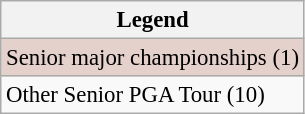<table class="wikitable" style="font-size:95%;">
<tr>
<th>Legend</th>
</tr>
<tr style="background:#e5d1cb;">
<td>Senior major championships (1)</td>
</tr>
<tr>
<td>Other Senior PGA Tour (10)</td>
</tr>
</table>
